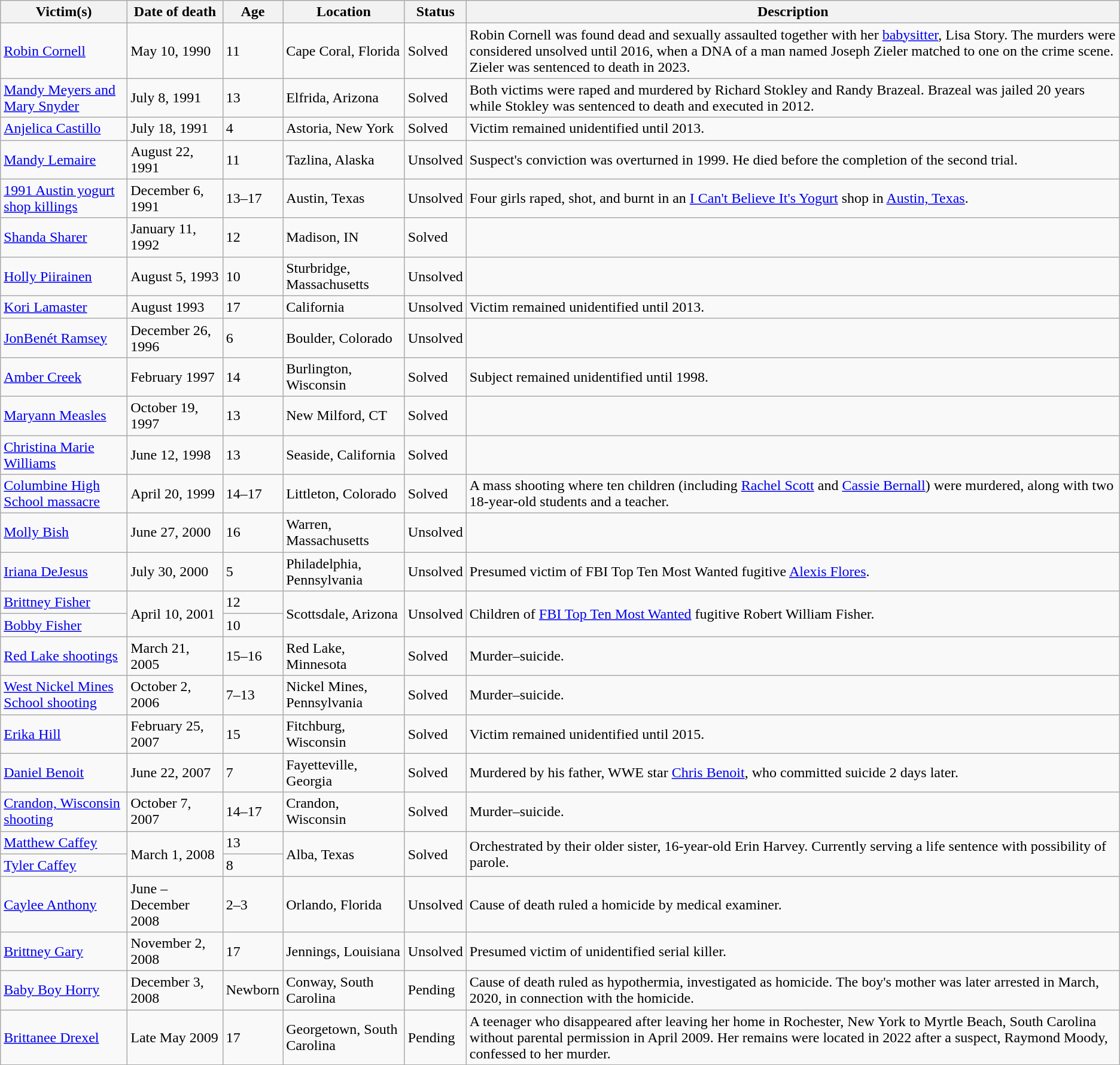<table class="wikitable sortable">
<tr>
<th scope="col">Victim(s)</th>
<th scope="col">Date of death</th>
<th scope="col">Age</th>
<th scope="col">Location</th>
<th scope="col">Status</th>
<th scope="col">Description</th>
</tr>
<tr>
<td><a href='#'>Robin Cornell</a></td>
<td>May 10, 1990</td>
<td>11</td>
<td>Cape Coral, Florida</td>
<td>Solved</td>
<td>Robin Cornell was found dead and sexually assaulted together with her <a href='#'>babysitter</a>, Lisa Story. The murders were considered unsolved until 2016, when a DNA of a man named Joseph Zieler matched to one on the crime scene. Zieler was sentenced to death in 2023.</td>
</tr>
<tr>
<td><a href='#'>Mandy Meyers and Mary Snyder</a></td>
<td>July 8, 1991</td>
<td>13</td>
<td>Elfrida, Arizona</td>
<td>Solved</td>
<td>Both victims were raped and murdered by Richard Stokley and Randy Brazeal. Brazeal was jailed 20 years while Stokley was sentenced to death and executed in 2012.</td>
</tr>
<tr>
<td><a href='#'>Anjelica Castillo</a></td>
<td> July 18, 1991</td>
<td>4</td>
<td>Astoria, New York</td>
<td>Solved</td>
<td>Victim remained unidentified until 2013.</td>
</tr>
<tr>
<td><a href='#'>Mandy Lemaire</a></td>
<td>August 22, 1991</td>
<td>11</td>
<td>Tazlina, Alaska</td>
<td>Unsolved</td>
<td>Suspect's conviction was overturned in 1999. He died before the completion of the second trial.</td>
</tr>
<tr>
<td><a href='#'>1991 Austin yogurt shop killings</a></td>
<td>December 6, 1991</td>
<td>13–17</td>
<td>Austin, Texas</td>
<td>Unsolved</td>
<td>Four girls raped, shot, and burnt in an <a href='#'>I Can't Believe It's Yogurt</a> shop in <a href='#'>Austin, Texas</a>.</td>
</tr>
<tr>
<td><a href='#'>Shanda Sharer</a></td>
<td>January 11, 1992</td>
<td>12</td>
<td>Madison, IN</td>
<td>Solved</td>
<td></td>
</tr>
<tr>
<td><a href='#'>Holly Piirainen</a></td>
<td>August 5, 1993</td>
<td>10</td>
<td>Sturbridge, Massachusetts</td>
<td>Unsolved</td>
<td></td>
</tr>
<tr>
<td><a href='#'>Kori Lamaster</a></td>
<td>August 1993</td>
<td>17</td>
<td>California</td>
<td>Unsolved</td>
<td>Victim remained unidentified until 2013.</td>
</tr>
<tr>
<td><a href='#'>JonBenét Ramsey</a></td>
<td>December 26, 1996</td>
<td>6</td>
<td>Boulder, Colorado</td>
<td>Unsolved</td>
<td></td>
</tr>
<tr>
<td><a href='#'>Amber Creek</a></td>
<td>February 1997</td>
<td>14</td>
<td>Burlington, Wisconsin</td>
<td>Solved</td>
<td>Subject remained unidentified until 1998.</td>
</tr>
<tr>
<td><a href='#'>Maryann Measles</a></td>
<td>October 19, 1997</td>
<td>13</td>
<td>New Milford, CT</td>
<td>Solved</td>
<td></td>
</tr>
<tr>
<td><a href='#'>Christina Marie Williams</a></td>
<td>June 12, 1998</td>
<td>13</td>
<td>Seaside, California</td>
<td>Solved</td>
<td></td>
</tr>
<tr>
<td><a href='#'>Columbine High School massacre</a></td>
<td>April 20, 1999</td>
<td>14–17</td>
<td>Littleton, Colorado</td>
<td>Solved</td>
<td>A mass shooting where ten children (including <a href='#'>Rachel Scott</a> and <a href='#'>Cassie Bernall</a>) were murdered, along with two 18-year-old students and a teacher.</td>
</tr>
<tr>
<td><a href='#'>Molly Bish</a></td>
<td> June 27, 2000</td>
<td>16</td>
<td>Warren, Massachusetts</td>
<td>Unsolved</td>
<td></td>
</tr>
<tr>
<td><a href='#'>Iriana DeJesus</a></td>
<td>July 30, 2000</td>
<td>5</td>
<td>Philadelphia, Pennsylvania</td>
<td>Unsolved</td>
<td>Presumed victim of FBI Top Ten Most Wanted fugitive <a href='#'>Alexis Flores</a>.</td>
</tr>
<tr>
<td><a href='#'>Brittney Fisher</a></td>
<td rowspan="2">April 10, 2001</td>
<td>12</td>
<td rowspan="2">Scottsdale, Arizona</td>
<td rowspan="2">Unsolved</td>
<td rowspan="2">Children of <a href='#'>FBI Top Ten Most Wanted</a> fugitive Robert William Fisher.</td>
</tr>
<tr>
<td><a href='#'>Bobby Fisher</a></td>
<td>10</td>
</tr>
<tr>
<td><a href='#'>Red Lake shootings</a></td>
<td>March 21, 2005</td>
<td>15–16</td>
<td>Red Lake, Minnesota</td>
<td>Solved</td>
<td>Murder–suicide.</td>
</tr>
<tr>
<td><a href='#'>West Nickel Mines School shooting</a></td>
<td>October 2, 2006</td>
<td>7–13</td>
<td>Nickel Mines, Pennsylvania</td>
<td>Solved</td>
<td>Murder–suicide.</td>
</tr>
<tr>
<td><a href='#'>Erika Hill</a></td>
<td>February 25, 2007</td>
<td>15</td>
<td>Fitchburg, Wisconsin</td>
<td>Solved</td>
<td>Victim remained unidentified until 2015.</td>
</tr>
<tr>
<td><a href='#'>Daniel Benoit</a></td>
<td>June 22, 2007</td>
<td>7</td>
<td>Fayetteville, Georgia</td>
<td>Solved</td>
<td>Murdered by his father, WWE star <a href='#'>Chris Benoit</a>, who committed suicide 2 days later.</td>
</tr>
<tr>
<td><a href='#'>Crandon, Wisconsin shooting</a></td>
<td>October 7, 2007</td>
<td>14–17</td>
<td>Crandon, Wisconsin</td>
<td>Solved</td>
<td>Murder–suicide.</td>
</tr>
<tr>
<td><a href='#'>Matthew Caffey</a></td>
<td rowspan="2">March 1, 2008</td>
<td>13</td>
<td rowspan="2">Alba, Texas</td>
<td rowspan="2">Solved</td>
<td rowspan="2">Orchestrated by their older sister, 16-year-old Erin Harvey. Currently serving a life sentence with possibility of parole.</td>
</tr>
<tr>
<td><a href='#'>Tyler Caffey</a></td>
<td>8</td>
</tr>
<tr>
<td><a href='#'>Caylee Anthony</a></td>
<td> June – December 2008</td>
<td>2–3</td>
<td>Orlando, Florida</td>
<td>Unsolved</td>
<td>Cause of death ruled a homicide by medical examiner.</td>
</tr>
<tr>
<td><a href='#'>Brittney Gary</a></td>
<td> November 2, 2008</td>
<td>17</td>
<td>Jennings, Louisiana</td>
<td>Unsolved</td>
<td>Presumed victim of unidentified serial killer.</td>
</tr>
<tr>
<td><a href='#'>Baby Boy Horry</a></td>
<td> December 3, 2008</td>
<td>Newborn</td>
<td>Conway, South Carolina</td>
<td>Pending</td>
<td>Cause of death ruled as hypothermia, investigated as homicide. The boy's mother was later arrested in March, 2020, in connection with the homicide.</td>
</tr>
<tr>
<td><a href='#'>Brittanee Drexel</a></td>
<td> Late May 2009</td>
<td>17</td>
<td>Georgetown, South Carolina</td>
<td>Pending</td>
<td>A teenager who disappeared after leaving her home in Rochester, New York to Myrtle Beach, South Carolina without parental permission in April 2009. Her remains were located in 2022 after a suspect, Raymond Moody, confessed to her murder.</td>
</tr>
<tr>
</tr>
</table>
